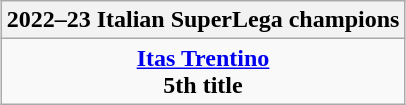<table class=wikitable style="text-align:center; margin:auto">
<tr>
<th>2022–23 Italian SuperLega champions</th>
</tr>
<tr>
<td><strong><a href='#'>Itas Trentino</a><br>5th title</strong></td>
</tr>
</table>
